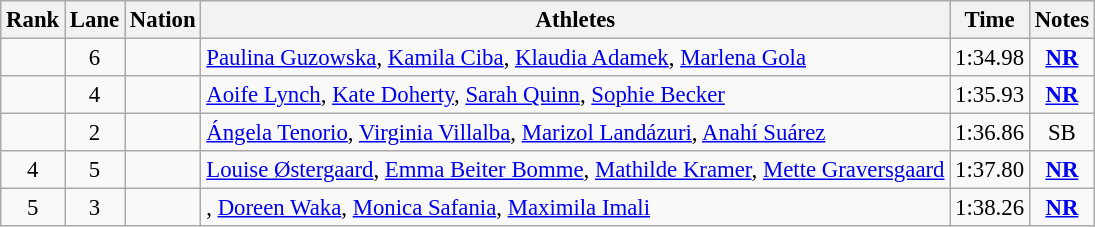<table class="wikitable sortable" style="text-align:center;font-size:95%">
<tr>
<th>Rank</th>
<th>Lane</th>
<th>Nation</th>
<th>Athletes</th>
<th>Time</th>
<th>Notes</th>
</tr>
<tr>
<td></td>
<td>6</td>
<td align="left"></td>
<td align="left"><a href='#'>Paulina Guzowska</a>, <a href='#'>Kamila Ciba</a>, <a href='#'>Klaudia Adamek</a>, <a href='#'>Marlena Gola</a></td>
<td>1:34.98</td>
<td><strong><a href='#'>NR</a></strong></td>
</tr>
<tr>
<td></td>
<td>4</td>
<td align="left"></td>
<td align="left"><a href='#'>Aoife Lynch</a>, <a href='#'>Kate Doherty</a>, <a href='#'>Sarah Quinn</a>, <a href='#'>Sophie Becker</a></td>
<td>1:35.93</td>
<td><strong><a href='#'>NR</a></strong></td>
</tr>
<tr>
<td></td>
<td>2</td>
<td align="left"></td>
<td align="left"><a href='#'>Ángela Tenorio</a>, <a href='#'>Virginia Villalba</a>, <a href='#'>Marizol Landázuri</a>, <a href='#'>Anahí Suárez</a></td>
<td>1:36.86</td>
<td>SB</td>
</tr>
<tr>
<td>4</td>
<td>5</td>
<td align="left"></td>
<td align="left"><a href='#'>Louise Østergaard</a>, <a href='#'>Emma Beiter Bomme</a>, <a href='#'>Mathilde Kramer</a>, <a href='#'>Mette Graversgaard</a></td>
<td>1:37.80</td>
<td><strong><a href='#'>NR</a></strong></td>
</tr>
<tr>
<td>5</td>
<td>3</td>
<td align="left"></td>
<td align="left">, <a href='#'>Doreen Waka</a>, <a href='#'>Monica Safania</a>, <a href='#'>Maximila Imali</a></td>
<td>1:38.26</td>
<td><strong><a href='#'>NR</a></strong></td>
</tr>
</table>
